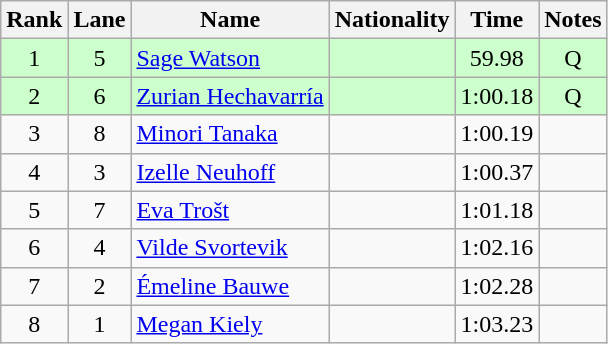<table class="wikitable sortable" style="text-align:center">
<tr>
<th>Rank</th>
<th>Lane</th>
<th>Name</th>
<th>Nationality</th>
<th>Time</th>
<th>Notes</th>
</tr>
<tr bgcolor=ccffcc>
<td align=center>1</td>
<td align=center>5</td>
<td align=left><a href='#'>Sage Watson</a></td>
<td align=left></td>
<td>59.98</td>
<td>Q</td>
</tr>
<tr bgcolor=ccffcc>
<td align=center>2</td>
<td align=center>6</td>
<td align=left><a href='#'>Zurian Hechavarría</a></td>
<td align=left></td>
<td>1:00.18</td>
<td>Q</td>
</tr>
<tr>
<td align=center>3</td>
<td align=center>8</td>
<td align=left><a href='#'>Minori Tanaka</a></td>
<td align=left></td>
<td>1:00.19</td>
<td></td>
</tr>
<tr>
<td align=center>4</td>
<td align=center>3</td>
<td align=left><a href='#'>Izelle Neuhoff</a></td>
<td align=left></td>
<td>1:00.37</td>
<td></td>
</tr>
<tr>
<td align=center>5</td>
<td align=center>7</td>
<td align=left><a href='#'>Eva Trošt</a></td>
<td align=left></td>
<td>1:01.18</td>
<td></td>
</tr>
<tr>
<td align=center>6</td>
<td align=center>4</td>
<td align=left><a href='#'>Vilde Svortevik</a></td>
<td align=left></td>
<td>1:02.16</td>
<td></td>
</tr>
<tr>
<td align=center>7</td>
<td align=center>2</td>
<td align=left><a href='#'>Émeline Bauwe</a></td>
<td align=left></td>
<td>1:02.28</td>
<td></td>
</tr>
<tr>
<td align=center>8</td>
<td align=center>1</td>
<td align=left><a href='#'>Megan Kiely</a></td>
<td align=left></td>
<td>1:03.23</td>
<td></td>
</tr>
</table>
